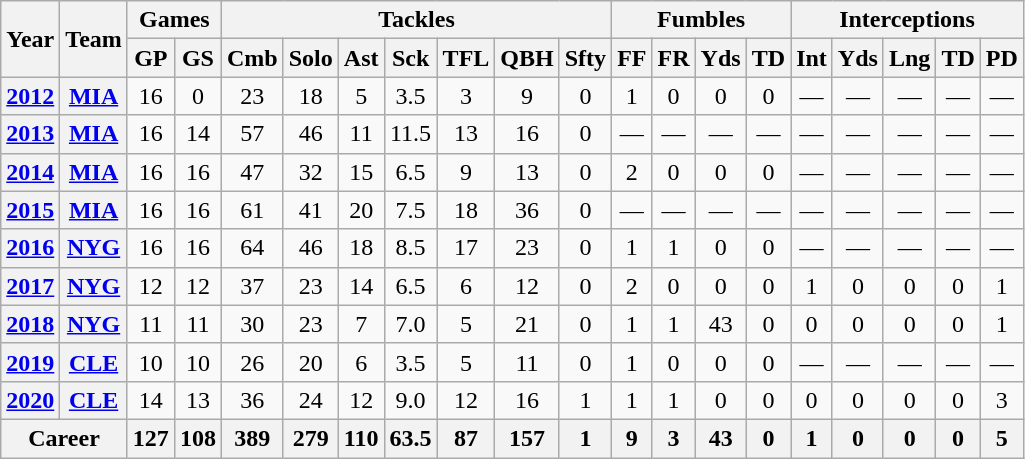<table class="wikitable" style="text-align:center;">
<tr>
<th rowspan="2">Year</th>
<th rowspan="2">Team</th>
<th colspan="2">Games</th>
<th colspan="7">Tackles</th>
<th colspan="4">Fumbles</th>
<th colspan="5">Interceptions</th>
</tr>
<tr>
<th>GP</th>
<th>GS</th>
<th>Cmb</th>
<th>Solo</th>
<th>Ast</th>
<th>Sck</th>
<th>TFL</th>
<th>QBH</th>
<th>Sfty</th>
<th>FF</th>
<th>FR</th>
<th>Yds</th>
<th>TD</th>
<th>Int</th>
<th>Yds</th>
<th>Lng</th>
<th>TD</th>
<th>PD</th>
</tr>
<tr>
<th><a href='#'>2012</a></th>
<th><a href='#'>MIA</a></th>
<td>16</td>
<td>0</td>
<td>23</td>
<td>18</td>
<td>5</td>
<td>3.5</td>
<td>3</td>
<td>9</td>
<td>0</td>
<td>1</td>
<td>0</td>
<td>0</td>
<td>0</td>
<td>—</td>
<td>—</td>
<td>—</td>
<td>—</td>
<td>—</td>
</tr>
<tr>
<th><a href='#'>2013</a></th>
<th><a href='#'>MIA</a></th>
<td>16</td>
<td>14</td>
<td>57</td>
<td>46</td>
<td>11</td>
<td>11.5</td>
<td>13</td>
<td>16</td>
<td>0</td>
<td>—</td>
<td>—</td>
<td>—</td>
<td>—</td>
<td>—</td>
<td>—</td>
<td>—</td>
<td>—</td>
<td>—</td>
</tr>
<tr>
<th><a href='#'>2014</a></th>
<th><a href='#'>MIA</a></th>
<td>16</td>
<td>16</td>
<td>47</td>
<td>32</td>
<td>15</td>
<td>6.5</td>
<td>9</td>
<td>13</td>
<td>0</td>
<td>2</td>
<td>0</td>
<td>0</td>
<td>0</td>
<td>—</td>
<td>—</td>
<td>—</td>
<td>—</td>
<td>—</td>
</tr>
<tr>
<th><a href='#'>2015</a></th>
<th><a href='#'>MIA</a></th>
<td>16</td>
<td>16</td>
<td>61</td>
<td>41</td>
<td>20</td>
<td>7.5</td>
<td>18</td>
<td>36</td>
<td>0</td>
<td>—</td>
<td>—</td>
<td>—</td>
<td>—</td>
<td>—</td>
<td>—</td>
<td>—</td>
<td>—</td>
<td>—</td>
</tr>
<tr>
<th><a href='#'>2016</a></th>
<th><a href='#'>NYG</a></th>
<td>16</td>
<td>16</td>
<td>64</td>
<td>46</td>
<td>18</td>
<td>8.5</td>
<td>17</td>
<td>23</td>
<td>0</td>
<td>1</td>
<td>1</td>
<td>0</td>
<td>0</td>
<td>—</td>
<td>—</td>
<td>—</td>
<td>—</td>
<td>—</td>
</tr>
<tr>
<th><a href='#'>2017</a></th>
<th><a href='#'>NYG</a></th>
<td>12</td>
<td>12</td>
<td>37</td>
<td>23</td>
<td>14</td>
<td>6.5</td>
<td>6</td>
<td>12</td>
<td>0</td>
<td>2</td>
<td>0</td>
<td>0</td>
<td>0</td>
<td>1</td>
<td>0</td>
<td>0</td>
<td>0</td>
<td>1</td>
</tr>
<tr>
<th><a href='#'>2018</a></th>
<th><a href='#'>NYG</a></th>
<td>11</td>
<td>11</td>
<td>30</td>
<td>23</td>
<td>7</td>
<td>7.0</td>
<td>5</td>
<td>21</td>
<td>0</td>
<td>1</td>
<td>1</td>
<td>43</td>
<td>0</td>
<td>0</td>
<td>0</td>
<td>0</td>
<td>0</td>
<td>1</td>
</tr>
<tr>
<th><a href='#'>2019</a></th>
<th><a href='#'>CLE</a></th>
<td>10</td>
<td>10</td>
<td>26</td>
<td>20</td>
<td>6</td>
<td>3.5</td>
<td>5</td>
<td>11</td>
<td>0</td>
<td>1</td>
<td>0</td>
<td>0</td>
<td>0</td>
<td>—</td>
<td>—</td>
<td>—</td>
<td>—</td>
<td>—</td>
</tr>
<tr>
<th><a href='#'>2020</a></th>
<th><a href='#'>CLE</a></th>
<td>14</td>
<td>13</td>
<td>36</td>
<td>24</td>
<td>12</td>
<td>9.0</td>
<td>12</td>
<td>16</td>
<td>1</td>
<td>1</td>
<td>1</td>
<td>0</td>
<td>0</td>
<td>0</td>
<td>0</td>
<td>0</td>
<td>0</td>
<td>3</td>
</tr>
<tr>
<th colspan="2">Career</th>
<th>127</th>
<th>108</th>
<th>389</th>
<th>279</th>
<th>110</th>
<th>63.5</th>
<th>87</th>
<th>157</th>
<th>1</th>
<th>9</th>
<th>3</th>
<th>43</th>
<th>0</th>
<th>1</th>
<th>0</th>
<th>0</th>
<th>0</th>
<th>5</th>
</tr>
</table>
